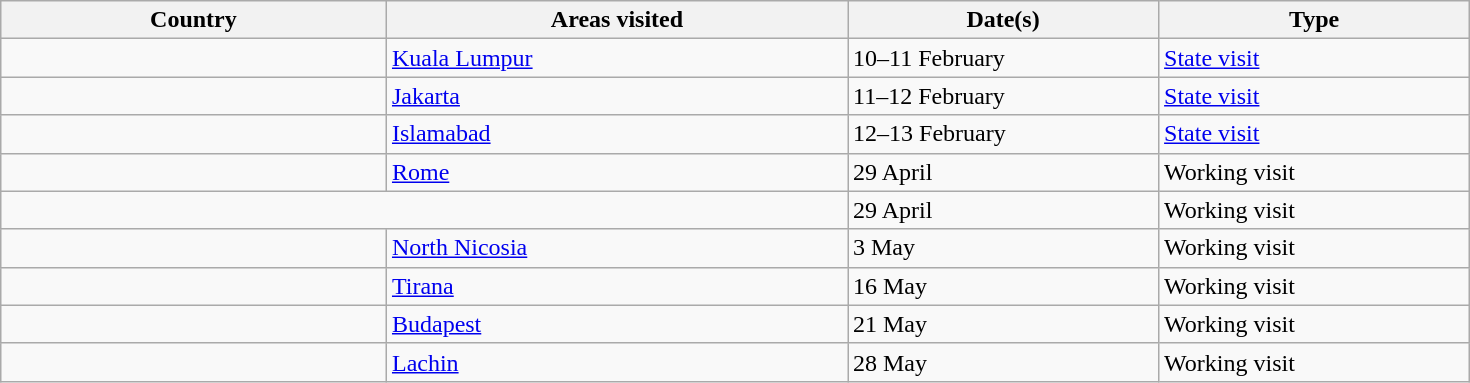<table class="wikitable" style="margin: 1em auto 1em auto">
<tr>
<th width=250>Country</th>
<th width=300>Areas visited</th>
<th width=200>Date(s)</th>
<th width=200>Type</th>
</tr>
<tr>
<td></td>
<td><a href='#'>Kuala Lumpur</a></td>
<td>10–11 February</td>
<td><a href='#'>State visit</a></td>
</tr>
<tr>
<td></td>
<td><a href='#'>Jakarta</a></td>
<td>11–12 February</td>
<td><a href='#'>State visit</a></td>
</tr>
<tr>
<td></td>
<td><a href='#'>Islamabad</a></td>
<td>12–13 February</td>
<td><a href='#'>State visit</a></td>
</tr>
<tr>
<td></td>
<td><a href='#'>Rome</a></td>
<td>29 April</td>
<td>Working visit</td>
</tr>
<tr>
<td colspan="2"></td>
<td>29 April</td>
<td>Working visit</td>
</tr>
<tr>
<td></td>
<td><a href='#'>North Nicosia</a></td>
<td>3 May</td>
<td>Working visit</td>
</tr>
<tr>
<td></td>
<td><a href='#'>Tirana</a></td>
<td>16 May</td>
<td>Working visit</td>
</tr>
<tr>
<td></td>
<td><a href='#'>Budapest</a></td>
<td>21 May</td>
<td>Working visit</td>
</tr>
<tr>
<td></td>
<td><a href='#'>Lachin</a></td>
<td>28 May</td>
<td>Working visit</td>
</tr>
</table>
